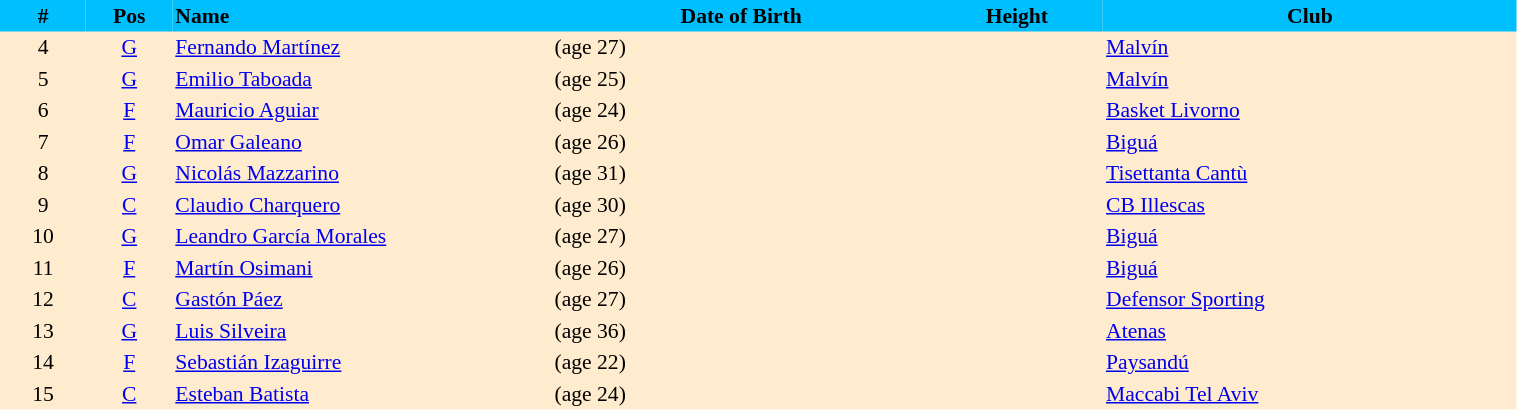<table border=0 cellpadding=2 cellspacing=0  |- bgcolor=#FFECCE style="text-align:center; font-size:90%;" width=80%>
<tr bgcolor=#00BFFF>
<th width=5%>#</th>
<th width=5%>Pos</th>
<th width=22% align=left>Name</th>
<th width=22%>Date of Birth</th>
<th width=10%>Height</th>
<th width=24%>Club</th>
</tr>
<tr>
<td>4</td>
<td><a href='#'>G</a></td>
<td align=left><a href='#'>Fernando Martínez</a></td>
<td align=left> (age 27)</td>
<td></td>
<td align=left> <a href='#'>Malvín</a></td>
</tr>
<tr>
<td>5</td>
<td><a href='#'>G</a></td>
<td align=left><a href='#'>Emilio Taboada</a></td>
<td align=left> (age 25)</td>
<td></td>
<td align=left> <a href='#'>Malvín</a></td>
</tr>
<tr>
<td>6</td>
<td><a href='#'>F</a></td>
<td align=left><a href='#'>Mauricio Aguiar</a></td>
<td align=left> (age 24)</td>
<td></td>
<td align=left> <a href='#'>Basket Livorno</a></td>
</tr>
<tr>
<td>7</td>
<td><a href='#'>F</a></td>
<td align=left><a href='#'>Omar Galeano</a></td>
<td align=left> (age 26)</td>
<td></td>
<td align=left> <a href='#'>Biguá</a></td>
</tr>
<tr>
<td>8</td>
<td><a href='#'>G</a></td>
<td align=left><a href='#'>Nicolás Mazzarino</a></td>
<td align=left> (age 31)</td>
<td></td>
<td align=left> <a href='#'>Tisettanta Cantù</a></td>
</tr>
<tr>
<td>9</td>
<td><a href='#'>C</a></td>
<td align=left><a href='#'>Claudio Charquero</a></td>
<td align=left> (age 30)</td>
<td></td>
<td align=left> <a href='#'>CB Illescas</a></td>
</tr>
<tr>
<td>10</td>
<td><a href='#'>G</a></td>
<td align=left><a href='#'>Leandro García Morales</a></td>
<td align=left> (age 27)</td>
<td></td>
<td align=left> <a href='#'>Biguá</a></td>
</tr>
<tr>
<td>11</td>
<td><a href='#'>F</a></td>
<td align=left><a href='#'>Martín Osimani</a></td>
<td align=left> (age 26)</td>
<td></td>
<td align=left> <a href='#'>Biguá</a></td>
</tr>
<tr>
<td>12</td>
<td><a href='#'>C</a></td>
<td align=left><a href='#'>Gastón Páez</a></td>
<td align=left> (age 27)</td>
<td></td>
<td align=left> <a href='#'>Defensor Sporting</a></td>
</tr>
<tr>
<td>13</td>
<td><a href='#'>G</a></td>
<td align=left><a href='#'>Luis Silveira</a></td>
<td align=left> (age 36)</td>
<td></td>
<td align=left> <a href='#'>Atenas</a></td>
</tr>
<tr>
<td>14</td>
<td><a href='#'>F</a></td>
<td align=left><a href='#'>Sebastián Izaguirre</a></td>
<td align=left> (age 22)</td>
<td></td>
<td align=left> <a href='#'>Paysandú</a></td>
</tr>
<tr>
<td>15</td>
<td><a href='#'>C</a></td>
<td align=left><a href='#'>Esteban Batista</a></td>
<td align=left> (age 24)</td>
<td></td>
<td align=left> <a href='#'>Maccabi Tel Aviv</a></td>
</tr>
</table>
